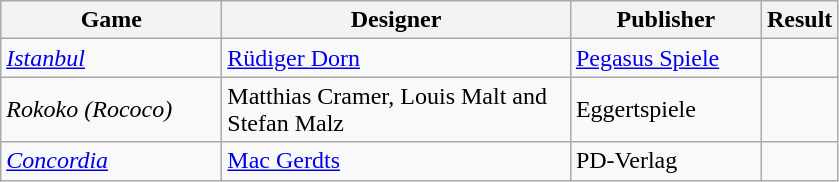<table class="wikitable">
<tr>
<th style="width:140px;">Game</th>
<th style="width:225px;">Designer</th>
<th style="width:120px;">Publisher</th>
<th>Result</th>
</tr>
<tr>
<td><a href='#'><em>Istanbul</em></a></td>
<td><a href='#'>Rüdiger Dorn</a></td>
<td><a href='#'>Pegasus Spiele</a></td>
<td></td>
</tr>
<tr>
<td><em>Rokoko (Rococo)</em></td>
<td>Matthias Cramer, Louis Malt and Stefan Malz</td>
<td>Eggertspiele</td>
<td></td>
</tr>
<tr>
<td><a href='#'><em>Concordia</em></a></td>
<td><a href='#'>Mac Gerdts</a></td>
<td>PD-Verlag</td>
<td></td>
</tr>
</table>
